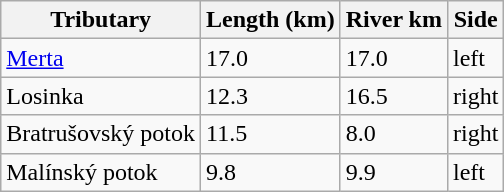<table class="wikitable">
<tr>
<th>Tributary</th>
<th>Length (km)</th>
<th>River km</th>
<th>Side</th>
</tr>
<tr>
<td><a href='#'>Merta</a></td>
<td>17.0</td>
<td>17.0</td>
<td>left</td>
</tr>
<tr>
<td>Losinka</td>
<td>12.3</td>
<td>16.5</td>
<td>right</td>
</tr>
<tr>
<td>Bratrušovský potok</td>
<td>11.5</td>
<td>8.0</td>
<td>right</td>
</tr>
<tr>
<td>Malínský potok</td>
<td>9.8</td>
<td>9.9</td>
<td>left</td>
</tr>
</table>
